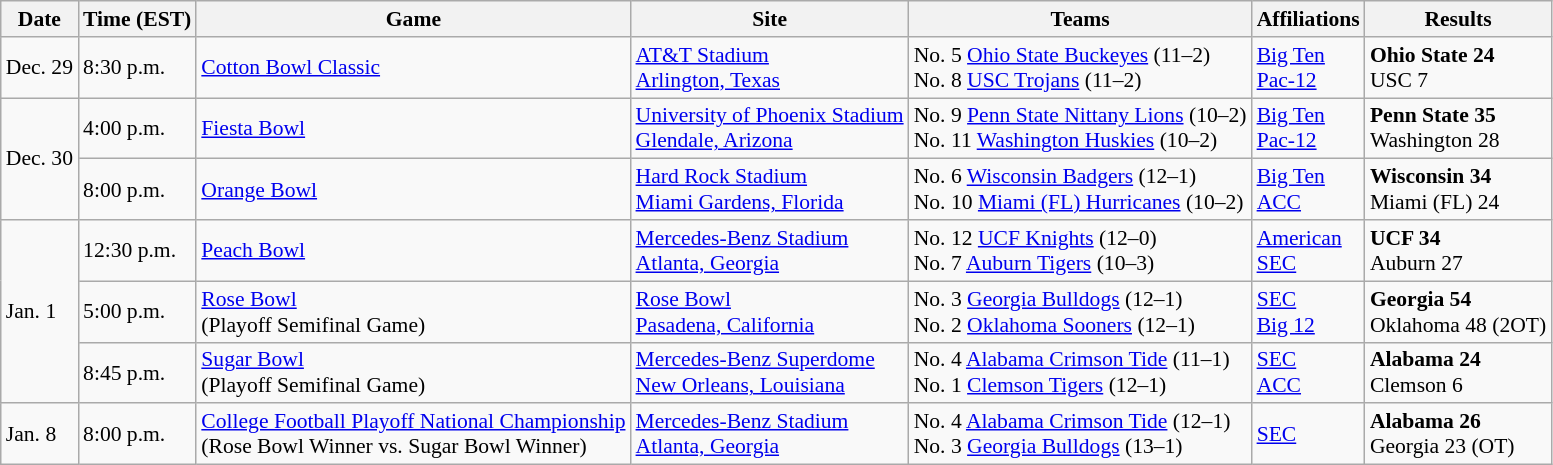<table class="wikitable" style="font-size:90%">
<tr>
<th>Date</th>
<th>Time (EST)</th>
<th>Game</th>
<th>Site</th>
<th>Teams</th>
<th>Affiliations</th>
<th>Results</th>
</tr>
<tr>
<td>Dec. 29</td>
<td>8:30 p.m.</td>
<td><a href='#'>Cotton Bowl Classic</a></td>
<td><a href='#'>AT&T Stadium</a><br><a href='#'>Arlington, Texas</a></td>
<td>No. 5 <a href='#'>Ohio State Buckeyes</a> (11–2) <br> No. 8 <a href='#'>USC Trojans</a> (11–2)</td>
<td><a href='#'>Big Ten</a> <br> <a href='#'>Pac-12</a></td>
<td><strong>Ohio State 24</strong> <br> USC 7</td>
</tr>
<tr>
<td rowspan=2 style=white-space:nowrap>Dec. 30</td>
<td>4:00 p.m.</td>
<td><a href='#'>Fiesta Bowl</a></td>
<td><a href='#'>University of Phoenix Stadium</a><br><a href='#'>Glendale, Arizona</a></td>
<td>No. 9 <a href='#'>Penn State Nittany Lions</a> (10–2) <br> No. 11 <a href='#'>Washington Huskies</a> (10–2)</td>
<td><a href='#'>Big Ten</a> <br> <a href='#'>Pac-12</a></td>
<td><strong>Penn State 35</strong> <br> Washington 28</td>
</tr>
<tr>
<td>8:00 p.m.</td>
<td><a href='#'>Orange Bowl</a></td>
<td><a href='#'>Hard Rock Stadium</a><br><a href='#'>Miami Gardens, Florida</a></td>
<td>No. 6 <a href='#'>Wisconsin Badgers</a> (12–1) <br> No. 10 <a href='#'>Miami (FL) Hurricanes</a> (10–2)</td>
<td><a href='#'>Big Ten</a> <br> <a href='#'>ACC</a></td>
<td><strong>Wisconsin 34</strong> <br> Miami (FL) 24</td>
</tr>
<tr>
<td rowspan=3 style=white-space:nowrap>Jan. 1</td>
<td>12:30 p.m.</td>
<td><a href='#'>Peach Bowl</a></td>
<td><a href='#'>Mercedes-Benz Stadium</a><br><a href='#'>Atlanta, Georgia</a></td>
<td>No. 12 <a href='#'>UCF Knights</a> (12–0) <br> No. 7 <a href='#'>Auburn Tigers</a> (10–3)</td>
<td><a href='#'>American</a> <br> <a href='#'>SEC</a></td>
<td><strong>UCF 34</strong><br>Auburn 27</td>
</tr>
<tr>
<td>5:00 p.m.</td>
<td><a href='#'>Rose Bowl</a><br>(Playoff Semifinal Game)</td>
<td><a href='#'>Rose Bowl</a><br><a href='#'>Pasadena, California</a></td>
<td>No. 3 <a href='#'>Georgia Bulldogs</a> (12–1)<br>No. 2 <a href='#'>Oklahoma Sooners</a> (12–1)</td>
<td><a href='#'>SEC</a><br><a href='#'>Big 12</a></td>
<td><strong>Georgia 54</strong><br>Oklahoma 48 (2OT)</td>
</tr>
<tr>
<td>8:45 p.m.</td>
<td><a href='#'>Sugar Bowl</a><br>(Playoff Semifinal Game)</td>
<td><a href='#'>Mercedes-Benz Superdome</a><br><a href='#'>New Orleans, Louisiana</a></td>
<td style=white-space:nowrap>No. 4 <a href='#'>Alabama Crimson Tide</a> (11–1)<br>No. 1 <a href='#'>Clemson Tigers</a> (12–1)</td>
<td><a href='#'>SEC</a><br><a href='#'>ACC</a></td>
<td style=white-space:nowrap><strong>Alabama 24</strong><br>Clemson 6</td>
</tr>
<tr>
<td>Jan. 8</td>
<td>8:00 p.m.</td>
<td><a href='#'>College Football Playoff National Championship</a><br>(Rose Bowl Winner vs. Sugar Bowl Winner)</td>
<td><a href='#'>Mercedes-Benz Stadium</a><br><a href='#'>Atlanta, Georgia</a></td>
<td>No. 4 <a href='#'>Alabama Crimson Tide</a> (12–1)<br>No. 3 <a href='#'>Georgia Bulldogs</a> (13–1)</td>
<td><a href='#'>SEC</a></td>
<td style=white-space:nowrap><strong>Alabama 26</strong><br>Georgia 23 (OT)</td>
</tr>
</table>
